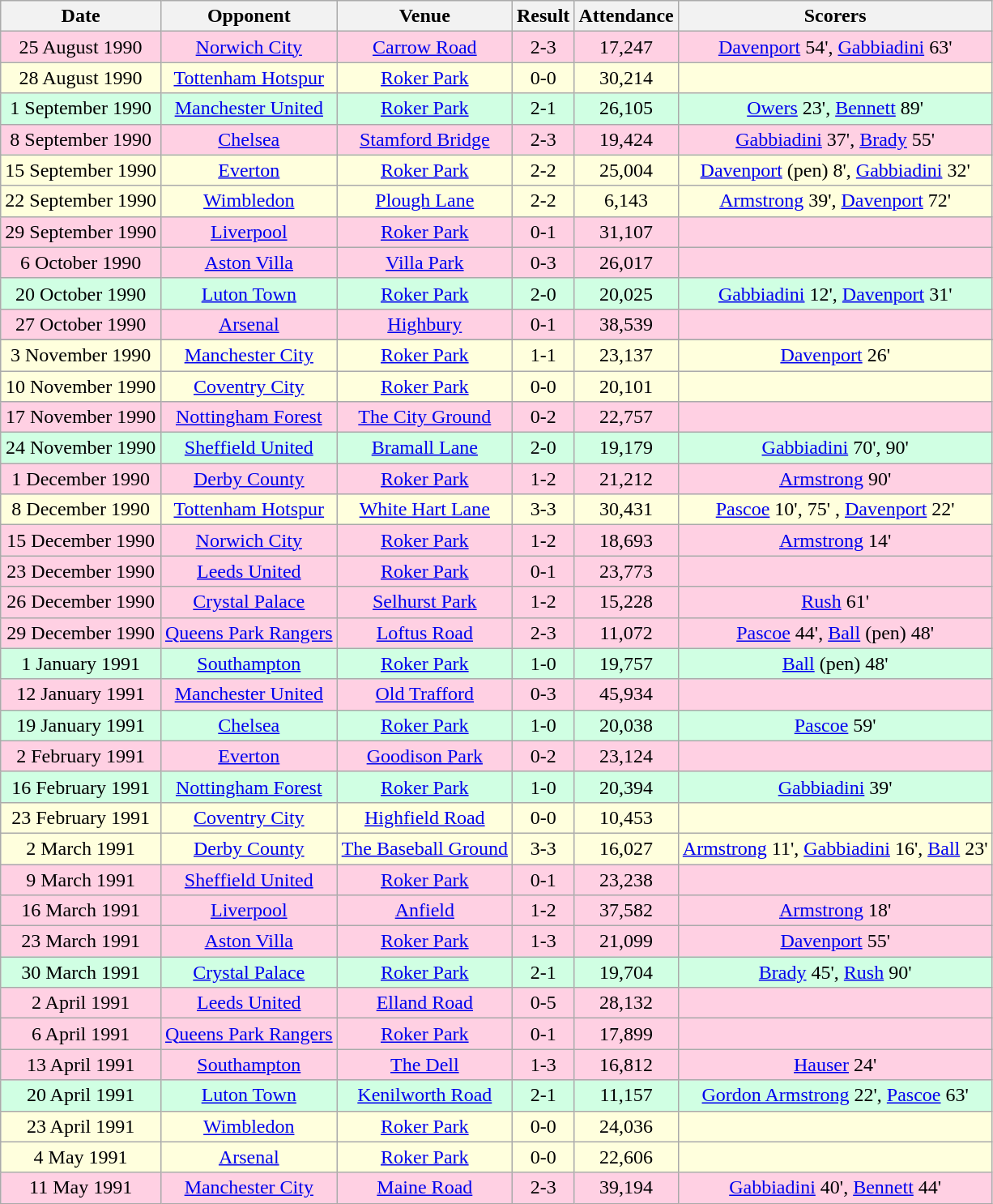<table class="wikitable sortable" style="font-size:100%; text-align:center">
<tr>
<th>Date</th>
<th>Opponent</th>
<th>Venue</th>
<th>Result</th>
<th>Attendance</th>
<th>Scorers</th>
</tr>
<tr style="background-color: #ffd0e3;">
<td>25 August 1990</td>
<td><a href='#'>Norwich City</a></td>
<td><a href='#'>Carrow Road</a></td>
<td>2-3</td>
<td>17,247</td>
<td><a href='#'>Davenport</a> 54', <a href='#'>Gabbiadini</a> 63'</td>
</tr>
<tr style="background-color: #ffffdd;">
<td>28 August 1990</td>
<td><a href='#'>Tottenham Hotspur</a></td>
<td><a href='#'>Roker Park</a></td>
<td>0-0</td>
<td>30,214</td>
<td></td>
</tr>
<tr style="background-color: #d0ffe3;">
<td>1 September 1990</td>
<td><a href='#'>Manchester United</a></td>
<td><a href='#'>Roker Park</a></td>
<td>2-1</td>
<td>26,105</td>
<td><a href='#'>Owers</a> 23', <a href='#'>Bennett</a> 89'</td>
</tr>
<tr style="background-color: #ffd0e3;">
<td>8 September 1990</td>
<td><a href='#'>Chelsea</a></td>
<td><a href='#'>Stamford Bridge</a></td>
<td>2-3</td>
<td>19,424</td>
<td><a href='#'>Gabbiadini</a> 37', <a href='#'>Brady</a> 55'</td>
</tr>
<tr style="background-color: #ffffdd;">
<td>15 September 1990</td>
<td><a href='#'>Everton</a></td>
<td><a href='#'>Roker Park</a></td>
<td>2-2</td>
<td>25,004</td>
<td><a href='#'>Davenport</a> (pen) 8', <a href='#'>Gabbiadini</a> 32'</td>
</tr>
<tr style="background-color: #ffffdd;">
<td>22 September 1990</td>
<td><a href='#'>Wimbledon</a></td>
<td><a href='#'>Plough Lane</a></td>
<td>2-2</td>
<td>6,143</td>
<td><a href='#'>Armstrong</a> 39', <a href='#'>Davenport</a> 72'</td>
</tr>
<tr style="background-color: #ffd0e3;">
<td>29 September 1990</td>
<td><a href='#'>Liverpool</a></td>
<td><a href='#'>Roker Park</a></td>
<td>0-1</td>
<td>31,107</td>
<td></td>
</tr>
<tr style="background-color: #ffd0e3;">
<td>6 October 1990</td>
<td><a href='#'>Aston Villa</a></td>
<td><a href='#'>Villa Park</a></td>
<td>0-3</td>
<td>26,017</td>
<td></td>
</tr>
<tr style="background-color: #d0ffe3;">
<td>20 October 1990</td>
<td><a href='#'>Luton Town</a></td>
<td><a href='#'>Roker Park</a></td>
<td>2-0</td>
<td>20,025</td>
<td><a href='#'>Gabbiadini</a> 12', <a href='#'>Davenport</a> 31'</td>
</tr>
<tr style="background-color: #ffd0e3;">
<td>27 October 1990</td>
<td><a href='#'>Arsenal</a></td>
<td><a href='#'>Highbury</a></td>
<td>0-1</td>
<td>38,539</td>
<td></td>
</tr>
<tr style="background-color: #ffd0e3;">
</tr>
<tr style="background-color: #ffffdd;">
<td>3 November 1990</td>
<td><a href='#'>Manchester City</a></td>
<td><a href='#'>Roker Park</a></td>
<td>1-1</td>
<td>23,137</td>
<td><a href='#'>Davenport</a> 26'</td>
</tr>
<tr style="background-color: #ffffdd;">
<td>10 November 1990</td>
<td><a href='#'>Coventry City</a></td>
<td><a href='#'>Roker Park</a></td>
<td>0-0</td>
<td>20,101</td>
<td></td>
</tr>
<tr style="background-color: #ffd0e3;">
<td>17 November 1990</td>
<td><a href='#'>Nottingham Forest</a></td>
<td><a href='#'>The City Ground</a></td>
<td>0-2</td>
<td>22,757</td>
<td></td>
</tr>
<tr style="background-color: #d0ffe3;">
<td>24 November 1990</td>
<td><a href='#'>Sheffield United</a></td>
<td><a href='#'>Bramall Lane</a></td>
<td>2-0</td>
<td>19,179</td>
<td><a href='#'>Gabbiadini</a> 70', 90'</td>
</tr>
<tr style="background-color: #ffd0e3;">
<td>1 December 1990</td>
<td><a href='#'>Derby County</a></td>
<td><a href='#'>Roker Park</a></td>
<td>1-2</td>
<td>21,212</td>
<td><a href='#'>Armstrong</a> 90'</td>
</tr>
<tr style="background-color: #ffffdd;">
<td>8 December 1990</td>
<td><a href='#'>Tottenham Hotspur</a></td>
<td><a href='#'>White Hart Lane</a></td>
<td>3-3</td>
<td>30,431</td>
<td><a href='#'>Pascoe</a> 10', 75' , <a href='#'>Davenport</a> 22'</td>
</tr>
<tr style="background-color: #ffd0e3;">
<td>15 December 1990</td>
<td><a href='#'>Norwich City</a></td>
<td><a href='#'>Roker Park</a></td>
<td>1-2</td>
<td>18,693</td>
<td><a href='#'>Armstrong</a> 14'</td>
</tr>
<tr style="background-color: #ffd0e3;">
<td>23 December 1990</td>
<td><a href='#'>Leeds United</a></td>
<td><a href='#'>Roker Park</a></td>
<td>0-1</td>
<td>23,773</td>
<td></td>
</tr>
<tr style="background-color: #ffd0e3;">
<td>26 December 1990</td>
<td><a href='#'>Crystal Palace</a></td>
<td><a href='#'>Selhurst Park</a></td>
<td>1-2</td>
<td>15,228</td>
<td><a href='#'>Rush</a> 61'</td>
</tr>
<tr style="background-color: #ffd0e3;">
<td>29 December 1990</td>
<td><a href='#'>Queens Park Rangers</a></td>
<td><a href='#'>Loftus Road</a></td>
<td>2-3</td>
<td>11,072</td>
<td><a href='#'>Pascoe</a> 44', <a href='#'>Ball</a> (pen) 48'</td>
</tr>
<tr style="background-color: #d0ffe3;">
<td>1 January 1991</td>
<td><a href='#'>Southampton</a></td>
<td><a href='#'>Roker Park</a></td>
<td>1-0</td>
<td>19,757</td>
<td><a href='#'>Ball</a> (pen) 48'</td>
</tr>
<tr style="background-color: #ffd0e3;">
<td>12 January 1991</td>
<td><a href='#'>Manchester United</a></td>
<td><a href='#'>Old Trafford</a></td>
<td>0-3</td>
<td>45,934</td>
<td></td>
</tr>
<tr style="background-color: #d0ffe3;">
<td>19 January 1991</td>
<td><a href='#'>Chelsea</a></td>
<td><a href='#'>Roker Park</a></td>
<td>1-0</td>
<td>20,038</td>
<td><a href='#'>Pascoe</a> 59'</td>
</tr>
<tr style="background-color: #ffd0e3;">
<td>2 February 1991</td>
<td><a href='#'>Everton</a></td>
<td><a href='#'>Goodison Park</a></td>
<td>0-2</td>
<td>23,124</td>
<td></td>
</tr>
<tr style="background-color: #d0ffe3;">
<td>16 February 1991</td>
<td><a href='#'>Nottingham Forest</a></td>
<td><a href='#'>Roker Park</a></td>
<td>1-0</td>
<td>20,394</td>
<td><a href='#'>Gabbiadini</a> 39'</td>
</tr>
<tr style="background-color: #ffffdd;">
<td>23 February 1991</td>
<td><a href='#'>Coventry City</a></td>
<td><a href='#'>Highfield Road</a></td>
<td>0-0</td>
<td>10,453</td>
<td></td>
</tr>
<tr style="background-color: #ffffdd;">
<td>2 March 1991</td>
<td><a href='#'>Derby County</a></td>
<td><a href='#'>The Baseball Ground</a></td>
<td>3-3</td>
<td>16,027</td>
<td><a href='#'>Armstrong</a> 11', <a href='#'>Gabbiadini</a> 16', <a href='#'>Ball</a> 23'</td>
</tr>
<tr style="background-color: #ffd0e3;">
<td>9 March 1991</td>
<td><a href='#'>Sheffield United</a></td>
<td><a href='#'>Roker Park</a></td>
<td>0-1</td>
<td>23,238</td>
<td></td>
</tr>
<tr style="background-color: #ffd0e3;">
<td>16 March 1991</td>
<td><a href='#'>Liverpool</a></td>
<td><a href='#'>Anfield</a></td>
<td>1-2</td>
<td>37,582</td>
<td><a href='#'>Armstrong</a> 18'</td>
</tr>
<tr style="background-color: #ffd0e3;">
<td>23 March 1991</td>
<td><a href='#'>Aston Villa</a></td>
<td><a href='#'>Roker Park</a></td>
<td>1-3</td>
<td>21,099</td>
<td><a href='#'>Davenport</a> 55'</td>
</tr>
<tr style="background-color: #d0ffe3;">
<td>30 March 1991</td>
<td><a href='#'>Crystal Palace</a></td>
<td><a href='#'>Roker Park</a></td>
<td>2-1</td>
<td>19,704</td>
<td><a href='#'>Brady</a> 45', <a href='#'>Rush</a> 90'</td>
</tr>
<tr style="background-color: #ffd0e3;">
<td>2 April 1991</td>
<td><a href='#'>Leeds United</a></td>
<td><a href='#'>Elland Road</a></td>
<td>0-5</td>
<td>28,132</td>
<td></td>
</tr>
<tr style="background-color: #ffd0e3;">
<td>6 April 1991</td>
<td><a href='#'>Queens Park Rangers</a></td>
<td><a href='#'>Roker Park</a></td>
<td>0-1</td>
<td>17,899</td>
<td></td>
</tr>
<tr style="background-color: #ffd0e3;">
<td>13 April 1991</td>
<td><a href='#'>Southampton</a></td>
<td><a href='#'>The Dell</a></td>
<td>1-3</td>
<td>16,812</td>
<td><a href='#'>Hauser</a> 24'</td>
</tr>
<tr style="background-color: #d0ffe3;">
<td>20 April 1991</td>
<td><a href='#'>Luton Town</a></td>
<td><a href='#'>Kenilworth Road</a></td>
<td>2-1</td>
<td>11,157</td>
<td><a href='#'>Gordon Armstrong</a> 22', <a href='#'>Pascoe</a> 63'</td>
</tr>
<tr style="background-color: #ffffdd;">
<td>23 April 1991</td>
<td><a href='#'>Wimbledon</a></td>
<td><a href='#'>Roker Park</a></td>
<td>0-0</td>
<td>24,036</td>
<td></td>
</tr>
<tr style="background-color: #ffffdd;">
<td>4 May 1991</td>
<td><a href='#'>Arsenal</a></td>
<td><a href='#'>Roker Park</a></td>
<td>0-0</td>
<td>22,606</td>
<td></td>
</tr>
<tr style="background-color: #ffd0e3;">
<td>11 May 1991</td>
<td><a href='#'>Manchester City</a></td>
<td><a href='#'>Maine Road</a></td>
<td>2-3</td>
<td>39,194</td>
<td><a href='#'>Gabbiadini</a> 40', <a href='#'>Bennett</a> 44'</td>
</tr>
</table>
